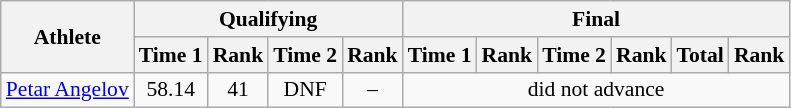<table class="wikitable" style="font-size:90%">
<tr>
<th rowspan="2">Athlete</th>
<th colspan="4">Qualifying</th>
<th colspan="6">Final</th>
</tr>
<tr>
<th>Time 1</th>
<th>Rank</th>
<th>Time 2</th>
<th>Rank</th>
<th>Time 1</th>
<th>Rank</th>
<th>Time 2</th>
<th>Rank</th>
<th>Total</th>
<th>Rank</th>
</tr>
<tr>
<td><a href='#'>Petar Angelov</a></td>
<td align="center">58.14</td>
<td align="center">41</td>
<td align="center">DNF</td>
<td align="center">–</td>
<td align="center" colspan="6">did not advance</td>
</tr>
</table>
